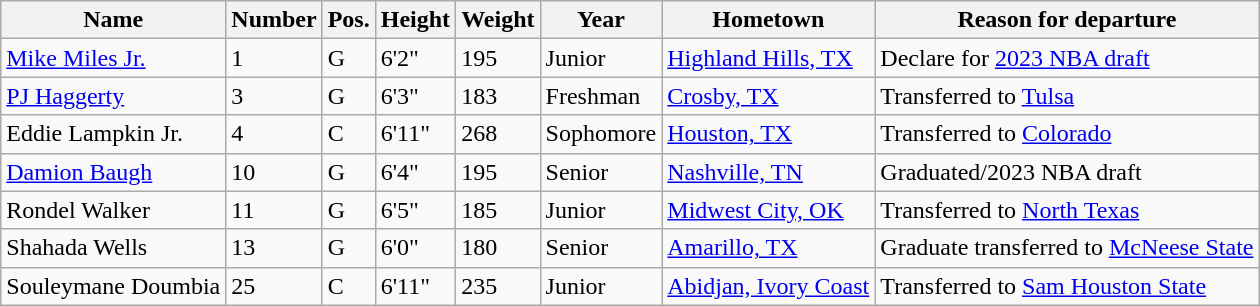<table class="wikitable sortable" border="1">
<tr>
<th>Name</th>
<th>Number</th>
<th>Pos.</th>
<th>Height</th>
<th>Weight</th>
<th>Year</th>
<th>Hometown</th>
<th class="unsortable">Reason for departure</th>
</tr>
<tr>
<td><a href='#'>Mike Miles Jr.</a></td>
<td>1</td>
<td>G</td>
<td>6'2"</td>
<td>195</td>
<td>Junior</td>
<td><a href='#'>Highland Hills, TX</a></td>
<td>Declare for <a href='#'>2023 NBA draft</a></td>
</tr>
<tr>
<td><a href='#'>PJ Haggerty</a></td>
<td>3</td>
<td>G</td>
<td>6'3"</td>
<td>183</td>
<td>Freshman</td>
<td><a href='#'>Crosby, TX</a></td>
<td>Transferred to <a href='#'>Tulsa</a></td>
</tr>
<tr>
<td>Eddie Lampkin Jr.</td>
<td>4</td>
<td>C</td>
<td>6'11"</td>
<td>268</td>
<td>Sophomore</td>
<td><a href='#'>Houston, TX</a></td>
<td>Transferred to <a href='#'>Colorado</a></td>
</tr>
<tr>
<td><a href='#'>Damion Baugh</a></td>
<td>10</td>
<td>G</td>
<td>6'4"</td>
<td>195</td>
<td>Senior</td>
<td><a href='#'>Nashville, TN</a></td>
<td>Graduated/2023 NBA draft</td>
</tr>
<tr>
<td>Rondel Walker</td>
<td>11</td>
<td>G</td>
<td>6'5"</td>
<td>185</td>
<td>Junior</td>
<td><a href='#'>Midwest City, OK</a></td>
<td>Transferred to <a href='#'>North Texas</a></td>
</tr>
<tr>
<td>Shahada Wells</td>
<td>13</td>
<td>G</td>
<td>6'0"</td>
<td>180</td>
<td>Senior</td>
<td><a href='#'>Amarillo, TX</a></td>
<td>Graduate transferred to <a href='#'>McNeese State</a></td>
</tr>
<tr>
<td>Souleymane Doumbia</td>
<td>25</td>
<td>C</td>
<td>6'11"</td>
<td>235</td>
<td>Junior</td>
<td><a href='#'>Abidjan, Ivory Coast</a></td>
<td>Transferred to <a href='#'>Sam Houston State</a></td>
</tr>
</table>
